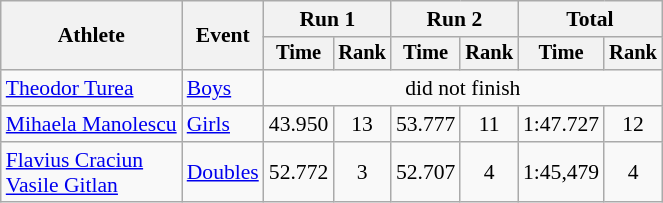<table class="wikitable" style="font-size:90%">
<tr>
<th rowspan="2">Athlete</th>
<th rowspan="2">Event</th>
<th colspan="2">Run 1</th>
<th colspan="2">Run 2</th>
<th colspan="2">Total</th>
</tr>
<tr style="font-size:95%">
<th>Time</th>
<th>Rank</th>
<th>Time</th>
<th>Rank</th>
<th>Time</th>
<th>Rank</th>
</tr>
<tr align=center>
<td align=left><a href='#'>Theodor Turea</a></td>
<td align=left><a href='#'>Boys</a></td>
<td colspan=6>did not finish</td>
</tr>
<tr align=center>
<td align=left><a href='#'>Mihaela Manolescu</a></td>
<td align=left><a href='#'>Girls</a></td>
<td>43.950</td>
<td>13</td>
<td>53.777</td>
<td>11</td>
<td>1:47.727</td>
<td>12</td>
</tr>
<tr align=center>
<td align=left><a href='#'>Flavius Craciun</a><br><a href='#'>Vasile Gitlan</a></td>
<td align=left><a href='#'>Doubles</a></td>
<td>52.772</td>
<td>3</td>
<td>52.707</td>
<td>4</td>
<td>1:45,479</td>
<td>4</td>
</tr>
</table>
